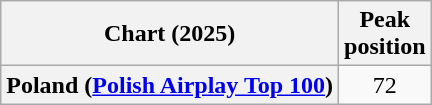<table class="wikitable plainrowheaders sortable">
<tr>
<th>Chart (2025)</th>
<th>Peak<br>position</th>
</tr>
<tr>
<th scope="row">Poland (<a href='#'>Polish Airplay Top 100</a>)</th>
<td style= "text-align:center;">72</td>
</tr>
</table>
